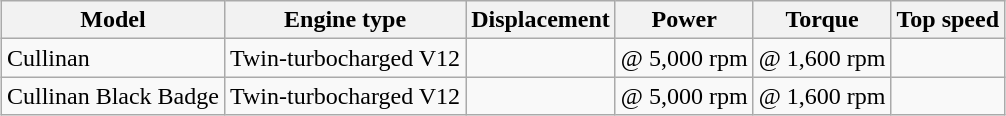<table class="wikitable" style="margin-left: auto; margin-right: auto; border: none;">
<tr>
<th>Model</th>
<th>Engine type</th>
<th>Displacement</th>
<th>Power</th>
<th>Torque</th>
<th>Top speed</th>
</tr>
<tr>
<td>Cullinan</td>
<td>Twin-turbocharged V12</td>
<td></td>
<td> @ 5,000 rpm</td>
<td> @ 1,600 rpm</td>
<td></td>
</tr>
<tr>
<td>Cullinan Black Badge</td>
<td>Twin-turbocharged V12</td>
<td></td>
<td> @ 5,000 rpm</td>
<td> @ 1,600 rpm</td>
<td></td>
</tr>
</table>
